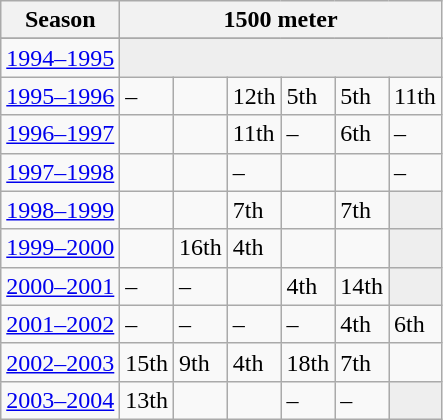<table class="wikitable" style="display: inline-table;">
<tr>
<th>Season</th>
<th colspan="6">1500 meter</th>
</tr>
<tr>
</tr>
<tr>
<td><a href='#'>1994–1995</a></td>
<td colspan="6" bgcolor=#EEEEEE></td>
</tr>
<tr>
<td><a href='#'>1995–1996</a></td>
<td>–</td>
<td></td>
<td>12th</td>
<td>5th</td>
<td>5th</td>
<td>11th</td>
</tr>
<tr>
<td><a href='#'>1996–1997</a></td>
<td></td>
<td></td>
<td>11th</td>
<td>–</td>
<td>6th</td>
<td>–</td>
</tr>
<tr>
<td><a href='#'>1997–1998</a></td>
<td></td>
<td></td>
<td>–</td>
<td></td>
<td></td>
<td>–</td>
</tr>
<tr>
<td><a href='#'>1998–1999</a></td>
<td></td>
<td></td>
<td>7th</td>
<td></td>
<td>7th</td>
<td colspan="1" bgcolor=#EEEEEE></td>
</tr>
<tr>
<td><a href='#'>1999–2000</a></td>
<td></td>
<td>16th</td>
<td>4th</td>
<td></td>
<td></td>
<td colspan="1" bgcolor=#EEEEEE></td>
</tr>
<tr>
<td><a href='#'>2000–2001</a></td>
<td>–</td>
<td>–</td>
<td></td>
<td>4th</td>
<td>14th</td>
<td colspan="1" bgcolor=#EEEEEE></td>
</tr>
<tr>
<td><a href='#'>2001–2002</a></td>
<td>–</td>
<td>–</td>
<td>–</td>
<td>–</td>
<td>4th</td>
<td>6th</td>
</tr>
<tr>
<td><a href='#'>2002–2003</a></td>
<td>15th</td>
<td>9th</td>
<td>4th</td>
<td>18th</td>
<td>7th</td>
<td></td>
</tr>
<tr>
<td><a href='#'>2003–2004</a></td>
<td>13th</td>
<td></td>
<td></td>
<td>–</td>
<td>–</td>
<td colspan="1" bgcolor=#EEEEEE></td>
</tr>
</table>
